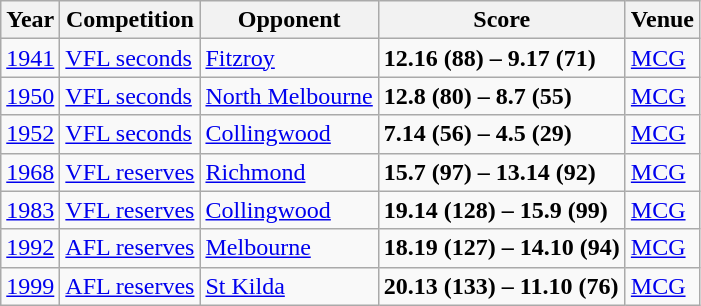<table class="wikitable">
<tr>
<th>Year</th>
<th>Competition</th>
<th>Opponent</th>
<th>Score</th>
<th>Venue</th>
</tr>
<tr>
<td><a href='#'>1941</a></td>
<td><a href='#'>VFL seconds</a></td>
<td><a href='#'>Fitzroy</a></td>
<td><strong>12.16 (88) – 9.17 (71)</strong></td>
<td><a href='#'>MCG</a></td>
</tr>
<tr>
<td><a href='#'>1950</a></td>
<td><a href='#'>VFL seconds</a></td>
<td><a href='#'>North Melbourne</a></td>
<td><strong>12.8 (80) – 8.7 (55)</strong></td>
<td><a href='#'>MCG</a></td>
</tr>
<tr>
<td><a href='#'>1952</a></td>
<td><a href='#'>VFL seconds</a></td>
<td><a href='#'>Collingwood</a></td>
<td><strong>7.14 (56) – 4.5 (29)</strong></td>
<td><a href='#'>MCG</a></td>
</tr>
<tr>
<td><a href='#'>1968</a></td>
<td><a href='#'>VFL reserves</a></td>
<td><a href='#'>Richmond</a></td>
<td><strong>15.7 (97) – 13.14 (92)</strong></td>
<td><a href='#'>MCG</a></td>
</tr>
<tr>
<td><a href='#'>1983</a></td>
<td><a href='#'>VFL reserves</a></td>
<td><a href='#'>Collingwood</a></td>
<td><strong>19.14 (128) – 15.9 (99)</strong></td>
<td><a href='#'>MCG</a></td>
</tr>
<tr>
<td><a href='#'>1992</a></td>
<td><a href='#'>AFL reserves</a></td>
<td><a href='#'>Melbourne</a></td>
<td><strong>18.19 (127) – 14.10 (94)</strong></td>
<td><a href='#'>MCG</a></td>
</tr>
<tr>
<td><a href='#'>1999</a></td>
<td><a href='#'>AFL reserves</a></td>
<td><a href='#'>St Kilda</a></td>
<td><strong>20.13 (133) – 11.10 (76)</strong></td>
<td><a href='#'>MCG</a></td>
</tr>
</table>
